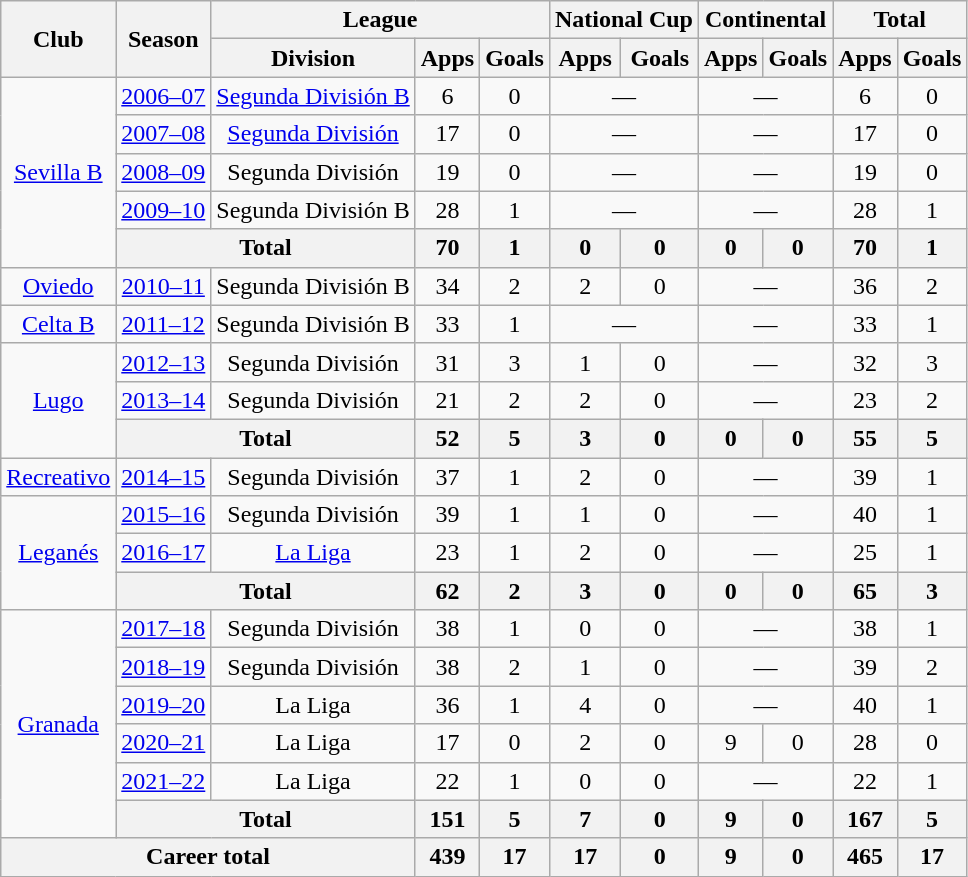<table class="wikitable" style="text-align:center">
<tr>
<th rowspan="2">Club</th>
<th rowspan="2">Season</th>
<th colspan="3">League</th>
<th colspan="2">National Cup</th>
<th colspan="2">Continental</th>
<th colspan="2">Total</th>
</tr>
<tr>
<th>Division</th>
<th>Apps</th>
<th>Goals</th>
<th>Apps</th>
<th>Goals</th>
<th>Apps</th>
<th>Goals</th>
<th>Apps</th>
<th>Goals</th>
</tr>
<tr>
<td rowspan="5"><a href='#'>Sevilla B</a></td>
<td><a href='#'>2006–07</a></td>
<td><a href='#'>Segunda División B</a></td>
<td>6</td>
<td>0</td>
<td colspan="2">—</td>
<td colspan="2">—</td>
<td>6</td>
<td>0</td>
</tr>
<tr>
<td><a href='#'>2007–08</a></td>
<td><a href='#'>Segunda División</a></td>
<td>17</td>
<td>0</td>
<td colspan="2">—</td>
<td colspan="2">—</td>
<td>17</td>
<td>0</td>
</tr>
<tr>
<td><a href='#'>2008–09</a></td>
<td>Segunda División</td>
<td>19</td>
<td>0</td>
<td colspan="2">—</td>
<td colspan="2">—</td>
<td>19</td>
<td>0</td>
</tr>
<tr>
<td><a href='#'>2009–10</a></td>
<td>Segunda División B</td>
<td>28</td>
<td>1</td>
<td colspan="2">—</td>
<td colspan="2">—</td>
<td>28</td>
<td>1</td>
</tr>
<tr>
<th colspan="2">Total</th>
<th>70</th>
<th>1</th>
<th>0</th>
<th>0</th>
<th>0</th>
<th>0</th>
<th>70</th>
<th>1</th>
</tr>
<tr>
<td><a href='#'>Oviedo</a></td>
<td><a href='#'>2010–11</a></td>
<td>Segunda División B</td>
<td>34</td>
<td>2</td>
<td>2</td>
<td>0</td>
<td colspan="2">—</td>
<td>36</td>
<td>2</td>
</tr>
<tr>
<td><a href='#'>Celta B</a></td>
<td><a href='#'>2011–12</a></td>
<td>Segunda División B</td>
<td>33</td>
<td>1</td>
<td colspan="2">—</td>
<td colspan="2">—</td>
<td>33</td>
<td>1</td>
</tr>
<tr>
<td rowspan="3"><a href='#'>Lugo</a></td>
<td><a href='#'>2012–13</a></td>
<td>Segunda División</td>
<td>31</td>
<td>3</td>
<td>1</td>
<td>0</td>
<td colspan="2">—</td>
<td>32</td>
<td>3</td>
</tr>
<tr>
<td><a href='#'>2013–14</a></td>
<td>Segunda División</td>
<td>21</td>
<td>2</td>
<td>2</td>
<td>0</td>
<td colspan="2">—</td>
<td>23</td>
<td>2</td>
</tr>
<tr>
<th colspan="2">Total</th>
<th>52</th>
<th>5</th>
<th>3</th>
<th>0</th>
<th>0</th>
<th>0</th>
<th>55</th>
<th>5</th>
</tr>
<tr>
<td><a href='#'>Recreativo</a></td>
<td><a href='#'>2014–15</a></td>
<td>Segunda División</td>
<td>37</td>
<td>1</td>
<td>2</td>
<td>0</td>
<td colspan="2">—</td>
<td>39</td>
<td>1</td>
</tr>
<tr>
<td rowspan="3"><a href='#'>Leganés</a></td>
<td><a href='#'>2015–16</a></td>
<td>Segunda División</td>
<td>39</td>
<td>1</td>
<td>1</td>
<td>0</td>
<td colspan="2">—</td>
<td>40</td>
<td>1</td>
</tr>
<tr>
<td><a href='#'>2016–17</a></td>
<td><a href='#'>La Liga</a></td>
<td>23</td>
<td>1</td>
<td>2</td>
<td>0</td>
<td colspan="2">—</td>
<td>25</td>
<td>1</td>
</tr>
<tr>
<th colspan="2">Total</th>
<th>62</th>
<th>2</th>
<th>3</th>
<th>0</th>
<th>0</th>
<th>0</th>
<th>65</th>
<th>3</th>
</tr>
<tr>
<td rowspan="6"><a href='#'>Granada</a></td>
<td><a href='#'>2017–18</a></td>
<td>Segunda División</td>
<td>38</td>
<td>1</td>
<td>0</td>
<td>0</td>
<td colspan="2">—</td>
<td>38</td>
<td>1</td>
</tr>
<tr>
<td><a href='#'>2018–19</a></td>
<td>Segunda División</td>
<td>38</td>
<td>2</td>
<td>1</td>
<td>0</td>
<td colspan="2">—</td>
<td>39</td>
<td>2</td>
</tr>
<tr>
<td><a href='#'>2019–20</a></td>
<td>La Liga</td>
<td>36</td>
<td>1</td>
<td>4</td>
<td>0</td>
<td colspan="2">—</td>
<td>40</td>
<td>1</td>
</tr>
<tr>
<td><a href='#'>2020–21</a></td>
<td>La Liga</td>
<td>17</td>
<td>0</td>
<td>2</td>
<td>0</td>
<td>9</td>
<td>0</td>
<td>28</td>
<td>0</td>
</tr>
<tr>
<td><a href='#'>2021–22</a></td>
<td>La Liga</td>
<td>22</td>
<td>1</td>
<td>0</td>
<td>0</td>
<td colspan="2">—</td>
<td>22</td>
<td>1</td>
</tr>
<tr>
<th colspan="2">Total</th>
<th>151</th>
<th>5</th>
<th>7</th>
<th>0</th>
<th>9</th>
<th>0</th>
<th>167</th>
<th>5</th>
</tr>
<tr>
<th colspan="3">Career total</th>
<th>439</th>
<th>17</th>
<th>17</th>
<th>0</th>
<th>9</th>
<th>0</th>
<th>465</th>
<th>17</th>
</tr>
</table>
